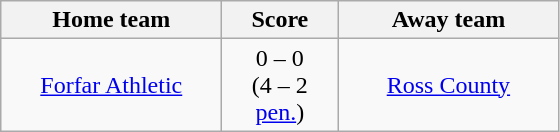<table class="wikitable" style="text-align: center">
<tr>
<th width=140>Home team</th>
<th width=70>Score</th>
<th width=140>Away team</th>
</tr>
<tr>
<td><a href='#'>Forfar Athletic</a></td>
<td>0 – 0 <br> (4 – 2 <a href='#'>pen.</a>)</td>
<td><a href='#'>Ross County</a></td>
</tr>
</table>
